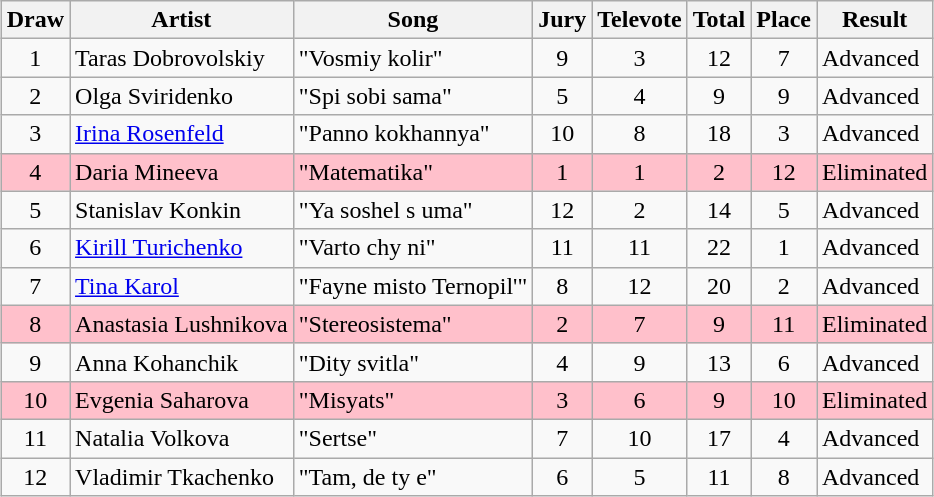<table class="sortable wikitable" style="margin: 1em auto 1em auto; text-align:center">
<tr>
<th>Draw</th>
<th>Artist</th>
<th>Song </th>
<th>Jury</th>
<th>Televote</th>
<th>Total</th>
<th>Place</th>
<th>Result</th>
</tr>
<tr>
<td>1</td>
<td align="left">Taras Dobrovolskiy</td>
<td align="left">"Vosmiy kolir" </td>
<td>9</td>
<td>3</td>
<td>12</td>
<td>7</td>
<td align="left">Advanced</td>
</tr>
<tr>
<td>2</td>
<td align="left">Olga Sviridenko</td>
<td align="left">"Spi sobi sama" </td>
<td>5</td>
<td>4</td>
<td>9</td>
<td>9</td>
<td align="left">Advanced</td>
</tr>
<tr>
<td>3</td>
<td align="left"><a href='#'>Irina Rosenfeld</a></td>
<td align="left">"Panno kokhannya" </td>
<td>10</td>
<td>8</td>
<td>18</td>
<td>3</td>
<td align="left">Advanced</td>
</tr>
<tr style="background:pink;">
<td>4</td>
<td align="left">Daria Mineeva</td>
<td align="left">"Matematika" </td>
<td>1</td>
<td>1</td>
<td>2</td>
<td>12</td>
<td align="left">Eliminated</td>
</tr>
<tr>
<td>5</td>
<td align="left">Stanislav Konkin</td>
<td align="left">"Ya soshel s uma" </td>
<td>12</td>
<td>2</td>
<td>14</td>
<td>5</td>
<td align="left">Advanced</td>
</tr>
<tr>
<td>6</td>
<td align="left"><a href='#'>Kirill Turichenko</a></td>
<td align="left">"Varto chy ni" </td>
<td>11</td>
<td>11</td>
<td>22</td>
<td>1</td>
<td align="left">Advanced</td>
</tr>
<tr>
<td>7</td>
<td align="left"><a href='#'>Tina Karol</a></td>
<td align="left">"Fayne misto Ternopil'" </td>
<td>8</td>
<td>12</td>
<td>20</td>
<td>2</td>
<td align="left">Advanced</td>
</tr>
<tr style="background:pink;">
<td>8</td>
<td align="left">Anastasia Lushnikova</td>
<td align="left">"Stereosistema" </td>
<td>2</td>
<td>7</td>
<td>9</td>
<td>11</td>
<td align="left">Eliminated</td>
</tr>
<tr>
<td>9</td>
<td align="left">Anna Kohanchik</td>
<td align="left">"Dity svitla" </td>
<td>4</td>
<td>9</td>
<td>13</td>
<td>6</td>
<td align="left">Advanced</td>
</tr>
<tr style="background:pink;">
<td>10</td>
<td align="left">Evgenia Saharova</td>
<td align="left">"Misyats" </td>
<td>3</td>
<td>6</td>
<td>9</td>
<td>10</td>
<td align="left">Eliminated</td>
</tr>
<tr>
<td>11</td>
<td align="left">Natalia Volkova</td>
<td align="left">"Sertse" </td>
<td>7</td>
<td>10</td>
<td>17</td>
<td>4</td>
<td align="left">Advanced</td>
</tr>
<tr>
<td>12</td>
<td align="left">Vladimir Tkachenko</td>
<td align="left">"Tam, de ty e" </td>
<td>6</td>
<td>5</td>
<td>11</td>
<td>8</td>
<td align="left">Advanced</td>
</tr>
</table>
